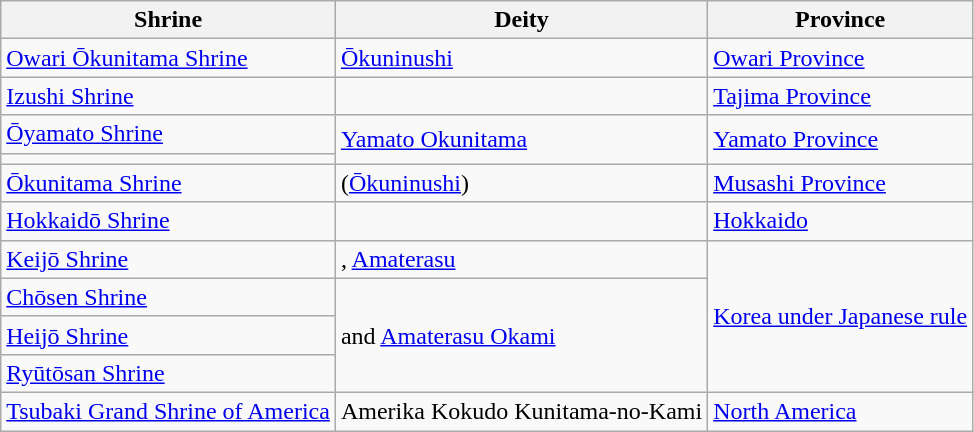<table class="wikitable">
<tr>
<th>Shrine</th>
<th>Deity</th>
<th>Province</th>
</tr>
<tr>
<td><a href='#'>Owari Ōkunitama Shrine</a></td>
<td><a href='#'>Ōkuninushi</a></td>
<td><a href='#'>Owari Province</a></td>
</tr>
<tr>
<td><a href='#'>Izushi Shrine</a></td>
<td></td>
<td><a href='#'>Tajima Province</a></td>
</tr>
<tr>
<td><a href='#'>Ōyamato Shrine</a></td>
<td rowspan="2"><a href='#'>Yamato Okunitama</a></td>
<td rowspan="2"><a href='#'>Yamato Province</a></td>
</tr>
<tr>
<td></td>
</tr>
<tr>
<td><a href='#'>Ōkunitama Shrine</a></td>
<td> (<a href='#'>Ōkuninushi</a>)</td>
<td><a href='#'>Musashi Province</a></td>
</tr>
<tr>
<td><a href='#'>Hokkaidō Shrine</a></td>
<td></td>
<td><a href='#'>Hokkaido</a></td>
</tr>
<tr>
<td><a href='#'>Keijō Shrine</a></td>
<td>, <a href='#'>Amaterasu</a></td>
<td rowspan="4"><a href='#'>Korea under Japanese rule</a></td>
</tr>
<tr>
<td><a href='#'>Chōsen Shrine</a></td>
<td rowspan="3"> and <a href='#'>Amaterasu Okami</a><a href='#'></a></td>
</tr>
<tr>
<td><a href='#'>Heijō Shrine</a></td>
</tr>
<tr>
<td><a href='#'>Ryūtōsan Shrine</a></td>
</tr>
<tr>
<td><a href='#'>Tsubaki Grand Shrine of America</a></td>
<td>Amerika Kokudo Kunitama-no-Kami</td>
<td><a href='#'>North America</a></td>
</tr>
</table>
